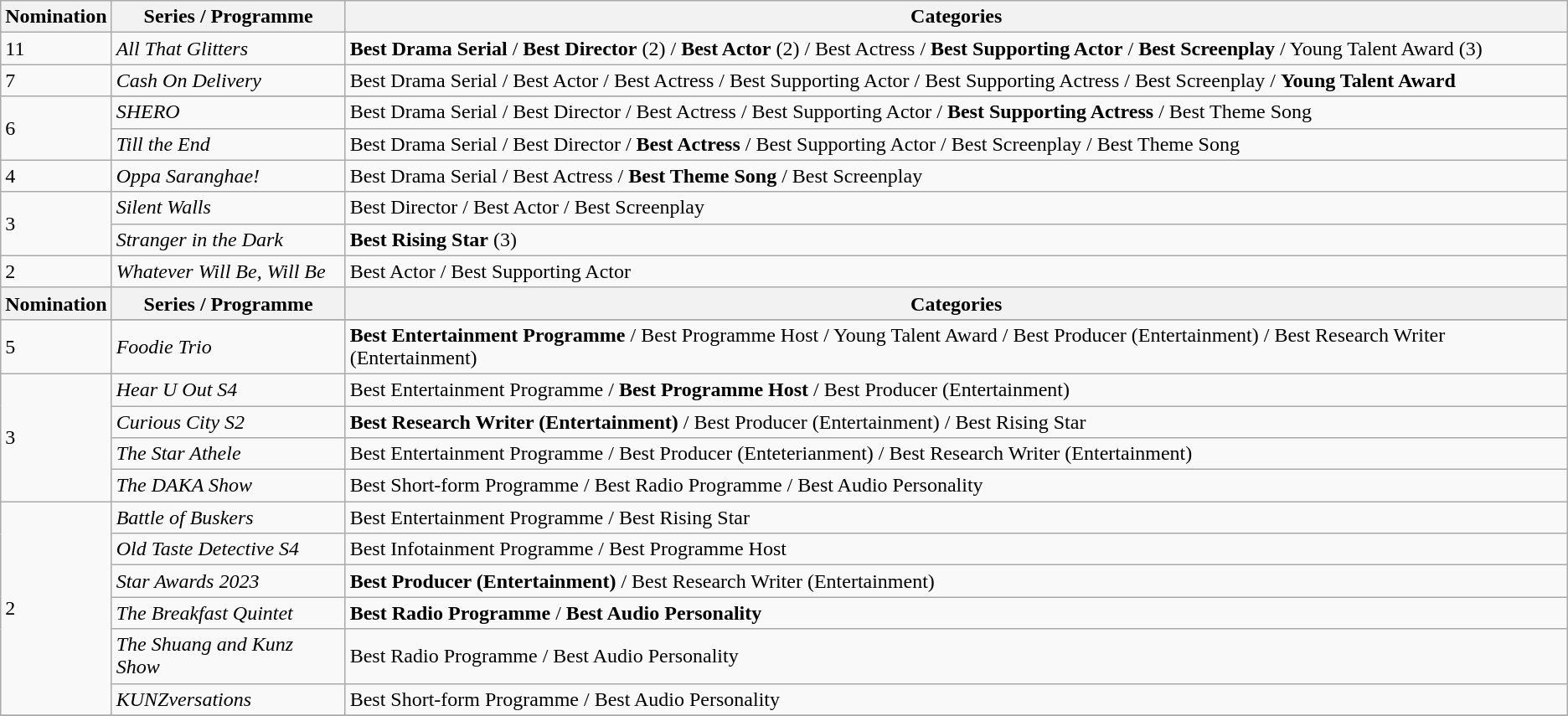<table class="wikitable">
<tr>
<th>Nomination</th>
<th>Series / Programme</th>
<th>Categories</th>
</tr>
<tr>
<td>11</td>
<td><em>All That Glitters</em></td>
<td><strong>Best Drama Serial</strong> / <strong>Best Director</strong> (2) / <strong>Best Actor</strong> (2) / Best Actress / <strong>Best Supporting Actor</strong> / <strong>Best Screenplay</strong> / Young Talent Award (3)</td>
</tr>
<tr>
<td>7</td>
<td><em>Cash On Delivery</em></td>
<td>Best Drama Serial / Best Actor / Best Actress / Best Supporting Actor / Best Supporting Actress / Best Screenplay / <strong>Young Talent Award</strong></td>
</tr>
<tr>
<td rowspan= 3>6</td>
</tr>
<tr>
<td><em>SHERO</em></td>
<td>Best Drama Serial / Best Director / Best Actress / Best Supporting Actor / <strong>Best Supporting Actress</strong> / Best Theme Song</td>
</tr>
<tr>
<td><em>Till the End</em></td>
<td>Best Drama Serial / Best Director / <strong>Best Actress</strong> / Best Supporting Actor / Best Screenplay / Best Theme Song</td>
</tr>
<tr>
<td>4</td>
<td><em>Oppa Saranghae!</em></td>
<td>Best Drama Serial / Best Actress / <strong>Best Theme Song</strong> / Best Screenplay</td>
</tr>
<tr>
<td rowspan= 2>3</td>
<td><em>Silent Walls</em></td>
<td>Best Director / Best Actor / Best Screenplay</td>
</tr>
<tr>
<td><em>Stranger in the Dark</em></td>
<td><strong>Best Rising Star</strong> (3)</td>
</tr>
<tr>
<td>2</td>
<td><em>Whatever Will Be, Will Be</em></td>
<td>Best Actor / Best Supporting Actor</td>
</tr>
<tr>
<th>Nomination</th>
<th>Series / Programme</th>
<th>Categories</th>
</tr>
<tr>
<td rowspan= 2>5</td>
</tr>
<tr>
<td><em>Foodie Trio </em></td>
<td><strong>Best Entertainment Programme</strong> / Best Programme Host / Young Talent Award / Best Producer (Entertainment) / Best Research Writer (Entertainment)</td>
</tr>
<tr>
<td rowspan= 4>3</td>
<td><em>Hear U Out S4</em></td>
<td>Best Entertainment Programme / <strong>Best Programme Host</strong> / Best Producer (Entertainment)</td>
</tr>
<tr>
<td><em>Curious City S2</em></td>
<td><strong>Best Research Writer (Entertainment)</strong> / Best Producer (Entertainment) / Best Rising Star</td>
</tr>
<tr>
<td><em> The Star Athele</em></td>
<td>Best Entertainment Programme / Best Producer (Enteterianment) / Best Research Writer (Entertainment)</td>
</tr>
<tr>
<td><em>The DAKA Show</em></td>
<td>Best Short-form Programme / Best Radio Programme / Best Audio Personality</td>
</tr>
<tr>
<td rowspan= 6>2</td>
<td><em>Battle of Buskers</em></td>
<td>Best Entertainment Programme / Best Rising Star</td>
</tr>
<tr>
<td><em>Old Taste Detective S4</em></td>
<td>Best Infotainment Programme / Best Programme Host</td>
</tr>
<tr>
<td><em>Star Awards 2023 </em></td>
<td><strong>Best Producer (Entertainment)	</strong>/ Best Research Writer (Entertainment)</td>
</tr>
<tr>
<td><em>The Breakfast Quintet</em></td>
<td><strong>Best Radio Programme</strong> / <strong>Best Audio Personality</strong></td>
</tr>
<tr>
<td><em>The Shuang and Kunz Show</em></td>
<td>Best Radio Programme / Best Audio Personality</td>
</tr>
<tr>
<td><em>KUNZversations</em></td>
<td>Best Short-form Programme / Best Audio Personality</td>
</tr>
<tr>
</tr>
</table>
